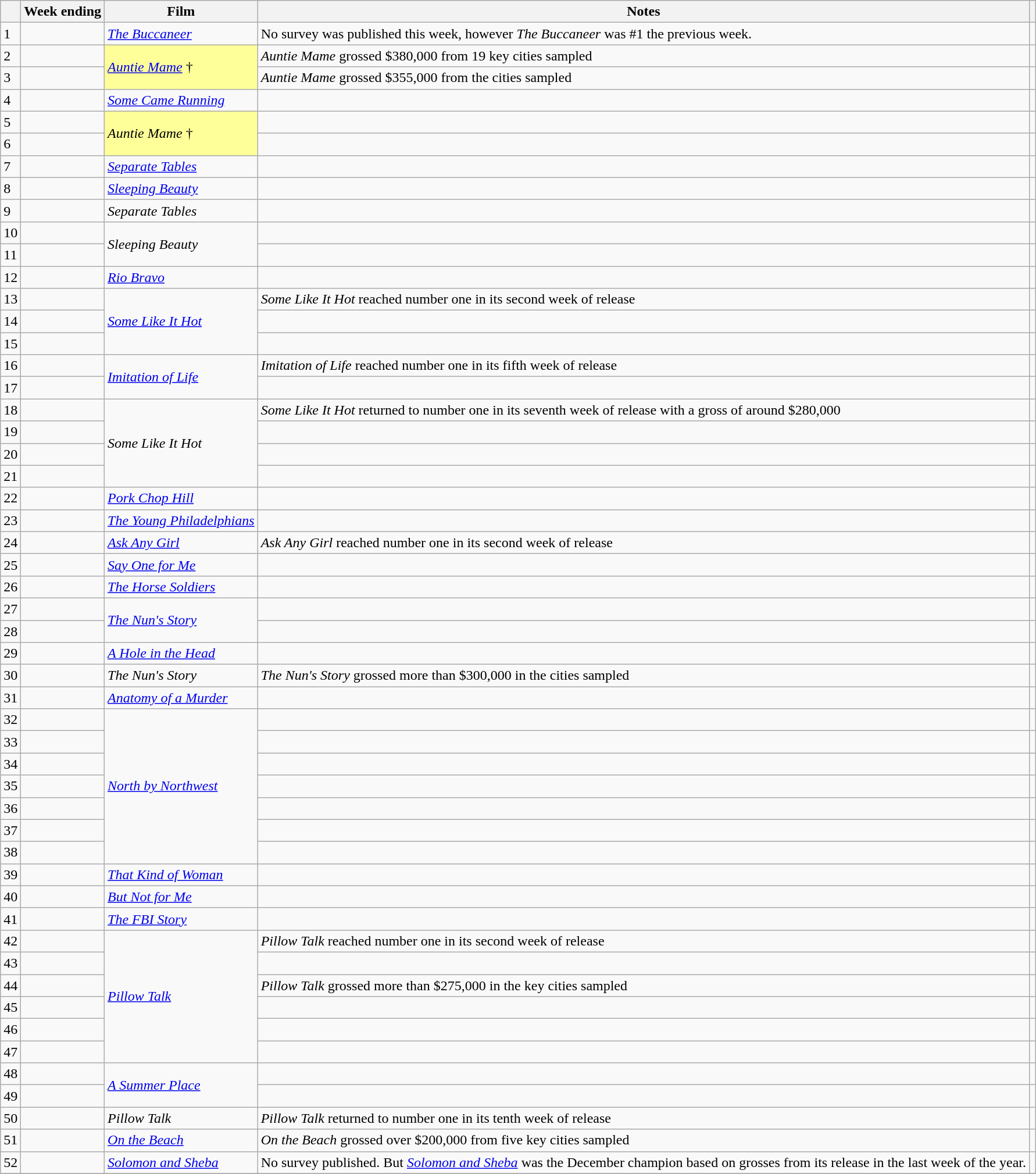<table class="wikitable sortable">
<tr>
<th></th>
<th>Week ending</th>
<th>Film</th>
<th>Notes</th>
<th class="unsortable"></th>
</tr>
<tr>
<td>1</td>
<td></td>
<td><em><a href='#'>The Buccaneer</a></em></td>
<td>No survey was published this week, however <em>The Buccaneer</em> was #1 the previous week.</td>
<td></td>
</tr>
<tr>
<td>2</td>
<td></td>
<td rowspan="2" style="background-color:#FFFF99"><em><a href='#'>Auntie Mame</a></em> †</td>
<td><em>Auntie Mame</em> grossed $380,000 from 19 key cities sampled</td>
<td></td>
</tr>
<tr>
<td>3</td>
<td></td>
<td><em>Auntie Mame</em> grossed $355,000 from the cities sampled</td>
<td></td>
</tr>
<tr>
<td>4</td>
<td></td>
<td><em><a href='#'>Some Came Running</a></em></td>
<td></td>
<td></td>
</tr>
<tr>
<td>5</td>
<td></td>
<td rowspan="2" style="background-color:#FFFF99"><em>Auntie Mame</em> †</td>
<td></td>
<td></td>
</tr>
<tr>
<td>6</td>
<td></td>
<td></td>
<td></td>
</tr>
<tr>
<td>7</td>
<td></td>
<td><em><a href='#'>Separate Tables</a></em></td>
<td></td>
<td></td>
</tr>
<tr>
<td>8</td>
<td></td>
<td><em><a href='#'>Sleeping Beauty</a></em></td>
<td></td>
<td></td>
</tr>
<tr>
<td>9</td>
<td></td>
<td><em>Separate Tables</em></td>
<td></td>
<td></td>
</tr>
<tr>
<td>10</td>
<td></td>
<td rowspan="2"><em>Sleeping Beauty</em></td>
<td></td>
<td></td>
</tr>
<tr>
<td>11</td>
<td></td>
<td></td>
<td></td>
</tr>
<tr>
<td>12</td>
<td></td>
<td><em><a href='#'>Rio Bravo</a></em></td>
<td></td>
<td></td>
</tr>
<tr>
<td>13</td>
<td></td>
<td rowspan="3"><em><a href='#'>Some Like It Hot</a></em></td>
<td><em>Some Like It Hot</em> reached number one in its second week of release</td>
<td></td>
</tr>
<tr>
<td>14</td>
<td></td>
<td></td>
<td></td>
</tr>
<tr>
<td>15</td>
<td></td>
<td></td>
<td></td>
</tr>
<tr>
<td>16</td>
<td></td>
<td rowspan="2"><em><a href='#'>Imitation of Life</a></em></td>
<td><em>Imitation of Life</em> reached number one in its fifth week of release</td>
<td></td>
</tr>
<tr>
<td>17</td>
<td></td>
<td></td>
<td></td>
</tr>
<tr>
<td>18</td>
<td></td>
<td rowspan="4"><em>Some Like It Hot</em></td>
<td><em>Some Like It Hot</em> returned to number one in its seventh week of release with a gross of around $280,000</td>
<td></td>
</tr>
<tr>
<td>19</td>
<td></td>
<td></td>
<td></td>
</tr>
<tr>
<td>20</td>
<td></td>
<td></td>
<td></td>
</tr>
<tr>
<td>21</td>
<td></td>
<td></td>
<td></td>
</tr>
<tr>
<td>22</td>
<td></td>
<td><em><a href='#'>Pork Chop Hill</a></em></td>
<td></td>
<td></td>
</tr>
<tr>
<td>23</td>
<td></td>
<td><em><a href='#'>The Young Philadelphians</a></em></td>
<td></td>
<td></td>
</tr>
<tr>
<td>24</td>
<td></td>
<td><em><a href='#'>Ask Any Girl</a></em></td>
<td><em>Ask Any Girl</em> reached number one in its second week of release</td>
<td></td>
</tr>
<tr>
<td>25</td>
<td></td>
<td><em><a href='#'>Say One for Me</a></em></td>
<td></td>
<td></td>
</tr>
<tr>
<td>26</td>
<td></td>
<td><em><a href='#'>The Horse Soldiers</a></em></td>
<td></td>
<td></td>
</tr>
<tr>
<td>27</td>
<td></td>
<td rowspan="2"><em><a href='#'>The Nun's Story</a></em></td>
<td></td>
<td></td>
</tr>
<tr>
<td>28</td>
<td></td>
<td></td>
<td></td>
</tr>
<tr>
<td>29</td>
<td></td>
<td><em><a href='#'>A Hole in the Head</a></em></td>
<td></td>
<td></td>
</tr>
<tr>
<td>30</td>
<td></td>
<td><em>The Nun's Story</em></td>
<td><em>The Nun's Story</em> grossed more than $300,000 in the cities sampled</td>
<td></td>
</tr>
<tr>
<td>31</td>
<td></td>
<td><em><a href='#'>Anatomy of a Murder</a></em></td>
<td></td>
<td></td>
</tr>
<tr>
<td>32</td>
<td></td>
<td rowspan="7"><em><a href='#'>North by Northwest</a></em></td>
<td></td>
<td></td>
</tr>
<tr>
<td>33</td>
<td></td>
<td></td>
<td></td>
</tr>
<tr>
<td>34</td>
<td></td>
<td></td>
<td></td>
</tr>
<tr>
<td>35</td>
<td></td>
<td></td>
<td></td>
</tr>
<tr>
<td>36</td>
<td></td>
<td></td>
<td></td>
</tr>
<tr>
<td>37</td>
<td></td>
<td></td>
<td></td>
</tr>
<tr>
<td>38</td>
<td></td>
<td></td>
<td></td>
</tr>
<tr>
<td>39</td>
<td></td>
<td><em><a href='#'>That Kind of Woman</a></em></td>
<td></td>
<td></td>
</tr>
<tr>
<td>40</td>
<td></td>
<td><em><a href='#'>But Not for Me</a></em></td>
<td></td>
<td></td>
</tr>
<tr>
<td>41</td>
<td></td>
<td><em><a href='#'>The FBI Story</a></em></td>
<td></td>
<td></td>
</tr>
<tr>
<td>42</td>
<td></td>
<td rowspan="6"><em><a href='#'>Pillow Talk</a></em></td>
<td><em>Pillow Talk</em> reached number one in its second week of release</td>
<td></td>
</tr>
<tr>
<td>43</td>
<td></td>
<td></td>
<td></td>
</tr>
<tr>
<td>44</td>
<td></td>
<td><em>Pillow Talk</em> grossed more than $275,000 in the key cities sampled</td>
<td></td>
</tr>
<tr>
<td>45</td>
<td></td>
<td></td>
<td></td>
</tr>
<tr>
<td>46</td>
<td></td>
<td></td>
<td></td>
</tr>
<tr>
<td>47</td>
<td></td>
<td></td>
<td></td>
</tr>
<tr>
<td>48</td>
<td></td>
<td rowspan="2"><em><a href='#'>A Summer Place</a></em></td>
<td></td>
<td></td>
</tr>
<tr>
<td>49</td>
<td></td>
<td></td>
<td></td>
</tr>
<tr>
<td>50</td>
<td></td>
<td><em>Pillow Talk</em></td>
<td><em>Pillow Talk</em> returned to number one in its tenth week of release</td>
<td></td>
</tr>
<tr>
<td>51</td>
<td></td>
<td><em><a href='#'>On the Beach</a></em></td>
<td><em>On the Beach</em> grossed over $200,000 from five key cities sampled</td>
<td></td>
</tr>
<tr>
<td>52</td>
<td></td>
<td><em><a href='#'>Solomon and Sheba</a></em></td>
<td>No survey published. But <em><a href='#'>Solomon and Sheba</a></em> was the December champion based on grosses from its release in the last week of the year.</td>
<td></td>
</tr>
<tr>
</tr>
</table>
